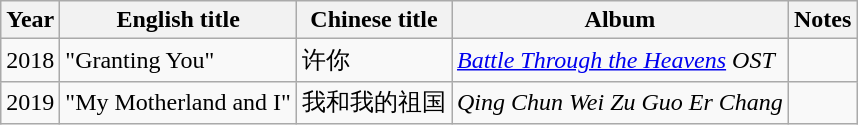<table class="wikitable">
<tr>
<th>Year</th>
<th>English title</th>
<th>Chinese title</th>
<th>Album</th>
<th>Notes</th>
</tr>
<tr>
<td>2018</td>
<td>"Granting You"</td>
<td>许你</td>
<td><em><a href='#'>Battle Through the Heavens</a> OST</em></td>
<td></td>
</tr>
<tr>
<td>2019</td>
<td>"My Motherland and I"</td>
<td>我和我的祖国</td>
<td><em>Qing Chun Wei Zu Guo Er Chang</em></td>
<td></td>
</tr>
</table>
